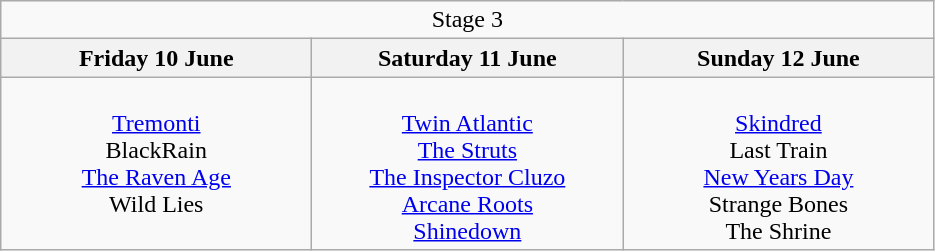<table class="wikitable">
<tr>
<td colspan="3" style="text-align:center;">Stage 3</td>
</tr>
<tr>
<th>Friday 10 June</th>
<th>Saturday 11 June</th>
<th>Sunday 12 June</th>
</tr>
<tr>
<td style="text-align:center; vertical-align:top; width:200px;"><br><a href='#'>Tremonti</a><br>
BlackRain<br>
<a href='#'>The Raven Age</a><br>
Wild Lies<br></td>
<td style="text-align:center; vertical-align:top; width:200px;"><br><a href='#'>Twin Atlantic</a><br>
<a href='#'>The Struts</a><br>
<a href='#'>The Inspector Cluzo</a><br>
<a href='#'>Arcane Roots</a><br>
<a href='#'>Shinedown</a><br></td>
<td style="text-align:center; vertical-align:top; width:200px;"><br><a href='#'>Skindred</a><br>
Last Train<br>
<a href='#'>New Years Day</a><br>
Strange Bones<br>
The Shrine<br></td>
</tr>
</table>
